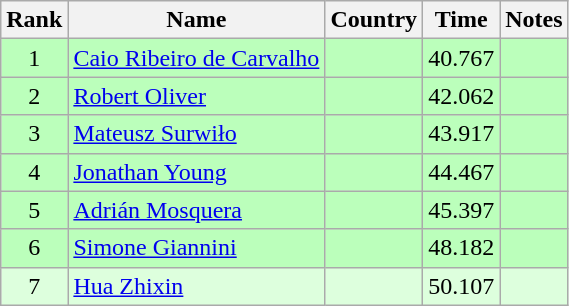<table class="wikitable" style="text-align:center">
<tr>
<th>Rank</th>
<th>Name</th>
<th>Country</th>
<th>Time</th>
<th>Notes</th>
</tr>
<tr bgcolor=bbffbb>
<td>1</td>
<td align="left"><a href='#'>Caio Ribeiro de Carvalho</a></td>
<td align="left"></td>
<td>40.767</td>
<td></td>
</tr>
<tr bgcolor=bbffbb>
<td>2</td>
<td align="left"><a href='#'>Robert Oliver</a></td>
<td align="left"></td>
<td>42.062</td>
<td></td>
</tr>
<tr bgcolor=bbffbb>
<td>3</td>
<td align="left"><a href='#'>Mateusz Surwiło</a></td>
<td align="left"></td>
<td>43.917</td>
<td></td>
</tr>
<tr bgcolor=bbffbb>
<td>4</td>
<td align="left"><a href='#'>Jonathan Young</a></td>
<td align="left"></td>
<td>44.467</td>
<td></td>
</tr>
<tr bgcolor=bbffbb>
<td>5</td>
<td align="left"><a href='#'>Adrián Mosquera</a></td>
<td align="left"></td>
<td>45.397</td>
<td></td>
</tr>
<tr bgcolor=bbffbb>
<td>6</td>
<td align="left"><a href='#'>Simone Giannini</a></td>
<td align="left"></td>
<td>48.182</td>
<td></td>
</tr>
<tr bgcolor=ddffdd>
<td>7</td>
<td align="left"><a href='#'>Hua Zhixin</a></td>
<td align="left"></td>
<td>50.107</td>
<td></td>
</tr>
</table>
